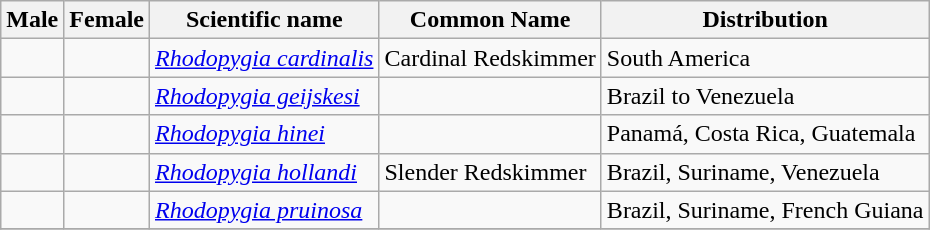<table class="wikitable">
<tr>
<th>Male</th>
<th>Female</th>
<th>Scientific name</th>
<th>Common Name</th>
<th>Distribution</th>
</tr>
<tr>
<td></td>
<td></td>
<td><em><a href='#'>Rhodopygia cardinalis</a></em> </td>
<td>Cardinal Redskimmer</td>
<td>South America</td>
</tr>
<tr>
<td></td>
<td></td>
<td><em><a href='#'>Rhodopygia geijskesi</a></em> </td>
<td></td>
<td>Brazil to Venezuela</td>
</tr>
<tr>
<td></td>
<td></td>
<td><em><a href='#'>Rhodopygia hinei</a></em> </td>
<td></td>
<td>Panamá, Costa Rica,  Guatemala</td>
</tr>
<tr>
<td></td>
<td></td>
<td><em><a href='#'>Rhodopygia hollandi</a></em> </td>
<td>Slender Redskimmer</td>
<td>Brazil, Suriname, Venezuela</td>
</tr>
<tr>
<td></td>
<td></td>
<td><em><a href='#'>Rhodopygia pruinosa</a></em> </td>
<td></td>
<td>Brazil, Suriname, French Guiana</td>
</tr>
<tr>
</tr>
</table>
